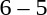<table style="text-align:center">
<tr>
<th width=200></th>
<th width=100></th>
<th width=200></th>
</tr>
<tr>
<td align=right><strong></strong></td>
<td>6 – 5</td>
<td align=left></td>
</tr>
</table>
